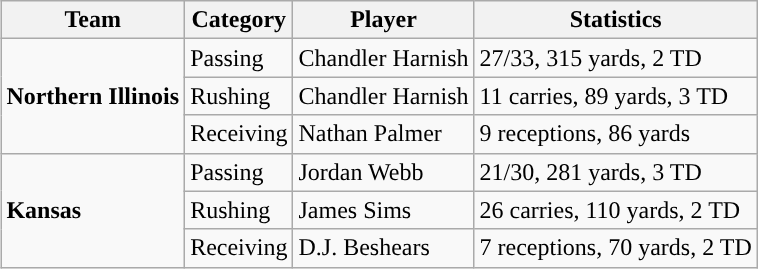<table class="wikitable" style="float: right;">
<tr>
<th>Team</th>
<th>Category</th>
<th>Player</th>
<th>Statistics</th>
</tr>
<tr>
<td rowspan=3><strong>Northern Illinois</strong></td>
<td>Passing</td>
<td>Chandler Harnish</td>
<td>27/33, 315 yards, 2 TD</td>
</tr>
<tr>
<td>Rushing</td>
<td>Chandler Harnish</td>
<td>11 carries, 89 yards, 3 TD</td>
</tr>
<tr>
<td>Receiving</td>
<td>Nathan Palmer</td>
<td>9 receptions, 86 yards</td>
</tr>
<tr>
<td rowspan=3><strong>Kansas</strong></td>
<td>Passing</td>
<td>Jordan Webb</td>
<td>21/30, 281 yards, 3 TD</td>
</tr>
<tr>
<td>Rushing</td>
<td>James Sims</td>
<td>26 carries, 110 yards, 2 TD</td>
</tr>
<tr>
<td>Receiving</td>
<td>D.J. Beshears</td>
<td>7 receptions, 70 yards, 2 TD</td>
</tr>
</table>
